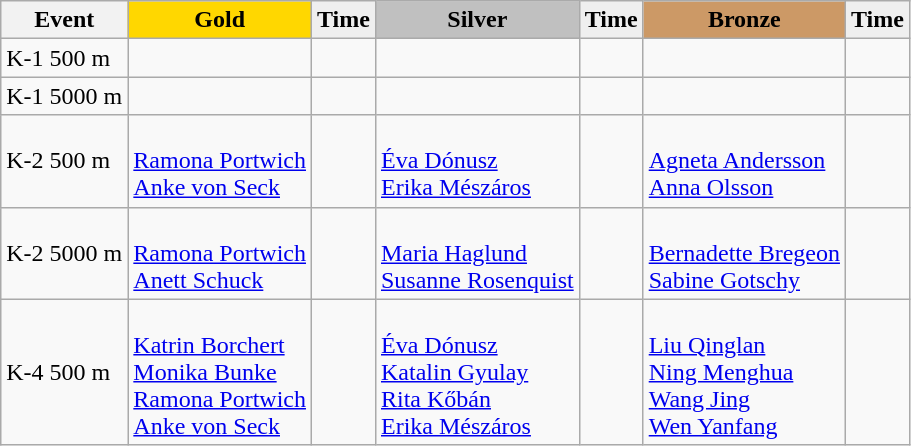<table class="wikitable">
<tr>
<th>Event</th>
<td align=center bgcolor="gold"><strong>Gold</strong></td>
<td align=center bgcolor="EFEFEF"><strong>Time</strong></td>
<td align=center bgcolor="silver"><strong>Silver</strong></td>
<td align=center bgcolor="EFEFEF"><strong>Time</strong></td>
<td align=center bgcolor="CC9966"><strong>Bronze</strong></td>
<td align=center bgcolor="EFEFEF"><strong>Time</strong></td>
</tr>
<tr>
<td>K-1 500 m</td>
<td></td>
<td></td>
<td></td>
<td></td>
<td></td>
<td></td>
</tr>
<tr>
<td>K-1 5000 m</td>
<td></td>
<td></td>
<td></td>
<td></td>
<td></td>
<td></td>
</tr>
<tr>
<td>K-2 500 m</td>
<td><br><a href='#'>Ramona Portwich</a><br><a href='#'>Anke von Seck</a></td>
<td></td>
<td><br><a href='#'>Éva Dónusz</a><br><a href='#'>Erika Mészáros</a></td>
<td></td>
<td><br><a href='#'>Agneta Andersson</a><br><a href='#'>Anna Olsson</a></td>
<td></td>
</tr>
<tr>
<td>K-2 5000 m</td>
<td><br><a href='#'>Ramona Portwich</a><br><a href='#'>Anett Schuck</a></td>
<td></td>
<td><br><a href='#'>Maria Haglund</a><br><a href='#'>Susanne Rosenquist</a></td>
<td></td>
<td><br><a href='#'>Bernadette Bregeon</a><br><a href='#'>Sabine Gotschy</a></td>
<td></td>
</tr>
<tr>
<td>K-4 500 m</td>
<td><br><a href='#'>Katrin Borchert</a><br><a href='#'>Monika Bunke</a><br><a href='#'>Ramona Portwich</a><br><a href='#'>Anke von Seck</a></td>
<td></td>
<td><br><a href='#'>Éva Dónusz</a><br><a href='#'>Katalin Gyulay</a><br><a href='#'>Rita Kőbán</a><br><a href='#'>Erika Mészáros</a></td>
<td></td>
<td><br><a href='#'>Liu Qinglan</a><br><a href='#'>Ning Menghua</a><br><a href='#'>Wang Jing</a><br><a href='#'>Wen Yanfang</a></td>
<td></td>
</tr>
</table>
